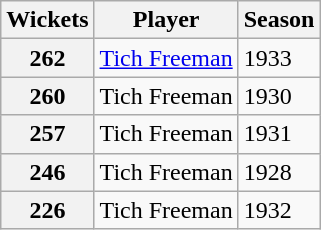<table class="wikitable">
<tr>
<th>Wickets</th>
<th>Player</th>
<th>Season</th>
</tr>
<tr>
<th>262</th>
<td><a href='#'>Tich Freeman</a></td>
<td>1933</td>
</tr>
<tr>
<th>260</th>
<td>Tich Freeman</td>
<td>1930</td>
</tr>
<tr>
<th>257</th>
<td>Tich Freeman</td>
<td>1931</td>
</tr>
<tr>
<th>246</th>
<td>Tich Freeman</td>
<td>1928</td>
</tr>
<tr>
<th>226</th>
<td>Tich Freeman</td>
<td>1932</td>
</tr>
</table>
